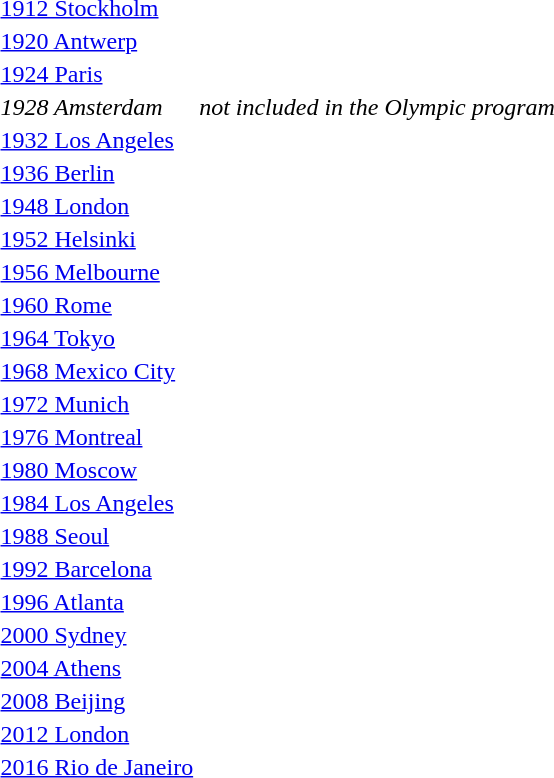<table>
<tr>
<td><a href='#'>1912 Stockholm</a><br></td>
<td></td>
<td></td>
<td></td>
</tr>
<tr>
<td><a href='#'>1920 Antwerp</a><br></td>
<td></td>
<td></td>
<td></td>
</tr>
<tr>
<td><a href='#'>1924 Paris</a><br></td>
<td></td>
<td></td>
<td></td>
</tr>
<tr>
<td><em>1928 Amsterdam</em></td>
<td colspan=3 align=center><em>not included in the Olympic program</em></td>
</tr>
<tr>
<td><a href='#'>1932 Los Angeles</a><br></td>
<td></td>
<td></td>
<td></td>
</tr>
<tr>
<td><a href='#'>1936 Berlin</a><br></td>
<td></td>
<td></td>
<td></td>
</tr>
<tr>
<td><a href='#'>1948 London</a><br></td>
<td></td>
<td></td>
<td></td>
</tr>
<tr>
<td><a href='#'>1952 Helsinki</a><br></td>
<td></td>
<td></td>
<td></td>
</tr>
<tr>
<td><a href='#'>1956 Melbourne</a><br></td>
<td></td>
<td></td>
<td></td>
</tr>
<tr>
<td><a href='#'>1960 Rome</a><br></td>
<td></td>
<td></td>
<td></td>
</tr>
<tr>
<td><a href='#'>1964 Tokyo</a><br></td>
<td></td>
<td></td>
<td></td>
</tr>
<tr>
<td><a href='#'>1968 Mexico City</a><br></td>
<td></td>
<td></td>
<td></td>
</tr>
<tr>
<td><a href='#'>1972 Munich</a><br></td>
<td></td>
<td></td>
<td></td>
</tr>
<tr>
<td><a href='#'>1976 Montreal</a><br></td>
<td></td>
<td></td>
<td></td>
</tr>
<tr>
<td><a href='#'>1980 Moscow</a><br></td>
<td></td>
<td></td>
<td></td>
</tr>
<tr>
<td><a href='#'>1984 Los Angeles</a><br></td>
<td></td>
<td></td>
<td></td>
</tr>
<tr>
<td><a href='#'>1988 Seoul</a><br></td>
<td></td>
<td></td>
<td></td>
</tr>
<tr valign="top">
<td><a href='#'>1992 Barcelona</a><br></td>
<td></td>
<td></td>
<td></td>
</tr>
<tr>
<td><a href='#'>1996 Atlanta</a><br></td>
<td></td>
<td></td>
<td></td>
</tr>
<tr>
<td><a href='#'>2000 Sydney</a><br></td>
<td></td>
<td></td>
<td></td>
</tr>
<tr>
<td><a href='#'>2004 Athens</a><br></td>
<td></td>
<td></td>
<td></td>
</tr>
<tr>
<td><a href='#'>2008 Beijing</a><br></td>
<td></td>
<td></td>
<td></td>
</tr>
<tr>
<td><a href='#'>2012 London</a><br></td>
<td></td>
<td></td>
<td></td>
</tr>
<tr>
<td><a href='#'>2016 Rio de Janeiro</a><br></td>
<td></td>
<td></td>
<td></td>
</tr>
<tr>
</tr>
</table>
